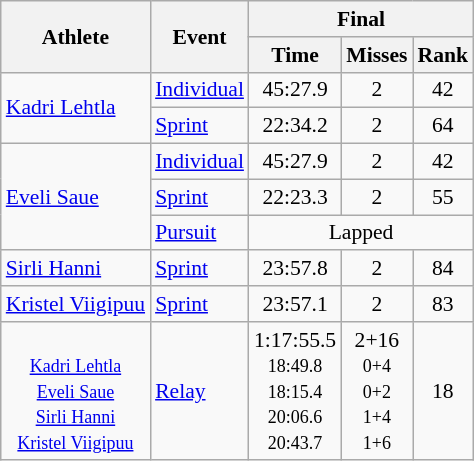<table class="wikitable" style="font-size:90%">
<tr>
<th rowspan="2">Athlete</th>
<th rowspan="2">Event</th>
<th colspan="3">Final</th>
</tr>
<tr>
<th>Time</th>
<th>Misses</th>
<th>Rank</th>
</tr>
<tr align=center>
<td align=left rowspan=2><a href='#'>Kadri Lehtla</a></td>
<td align=left><a href='#'>Individual</a></td>
<td>45:27.9</td>
<td>2</td>
<td>42</td>
</tr>
<tr align=center>
<td align=left><a href='#'>Sprint</a></td>
<td>22:34.2</td>
<td>2</td>
<td>64</td>
</tr>
<tr align=center>
<td align=left rowspan=3><a href='#'>Eveli Saue</a></td>
<td align=left><a href='#'>Individual</a></td>
<td>45:27.9</td>
<td>2</td>
<td>42</td>
</tr>
<tr align=center>
<td align=left><a href='#'>Sprint</a></td>
<td>22:23.3</td>
<td>2</td>
<td>55</td>
</tr>
<tr align=center>
<td align=left><a href='#'>Pursuit</a></td>
<td colspan=3>Lapped</td>
</tr>
<tr align=center>
<td align=left><a href='#'>Sirli Hanni</a></td>
<td align=left><a href='#'>Sprint</a></td>
<td>23:57.8</td>
<td>2</td>
<td>84</td>
</tr>
<tr align=center>
<td align=left><a href='#'>Kristel Viigipuu</a></td>
<td align=left><a href='#'>Sprint</a></td>
<td>23:57.1</td>
<td>2</td>
<td>83</td>
</tr>
<tr align=center>
<td><br><small><a href='#'>Kadri Lehtla</a><br><a href='#'>Eveli Saue</a><br><a href='#'>Sirli Hanni</a><br><a href='#'>Kristel Viigipuu</a></small></td>
<td align=left><a href='#'>Relay</a></td>
<td>1:17:55.5 <small><br> 18:49.8 <br> 18:15.4 <br> 20:06.6 <br> 20:43.7</small></td>
<td>2+16 <small><br> 0+4 <br> 0+2 <br> 1+4 <br> 1+6</small></td>
<td>18</td>
</tr>
</table>
